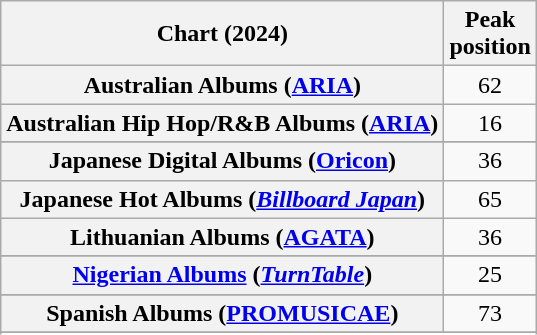<table class="wikitable sortable plainrowheaders" style="text-align:center">
<tr>
<th scope="col">Chart (2024)</th>
<th scope="col">Peak<br>position</th>
</tr>
<tr>
<th scope="row">Australian Albums (<a href='#'>ARIA</a>)</th>
<td>62</td>
</tr>
<tr>
<th scope="row">Australian Hip Hop/R&B Albums (<a href='#'>ARIA</a>)</th>
<td>16</td>
</tr>
<tr>
</tr>
<tr>
</tr>
<tr>
</tr>
<tr>
</tr>
<tr>
</tr>
<tr>
</tr>
<tr>
</tr>
<tr>
</tr>
<tr>
<th scope="row">Japanese Digital Albums (<a href='#'>Oricon</a>)</th>
<td>36</td>
</tr>
<tr>
<th scope="row">Japanese Hot Albums (<em><a href='#'>Billboard Japan</a></em>)</th>
<td>65</td>
</tr>
<tr>
<th scope="row">Lithuanian Albums (<a href='#'>AGATA</a>)</th>
<td>36</td>
</tr>
<tr>
</tr>
<tr>
<th scope="row"><a href='#'>Nigerian Albums</a> (<em><a href='#'>TurnTable</a></em>)</th>
<td>25</td>
</tr>
<tr>
</tr>
<tr>
</tr>
<tr>
</tr>
<tr>
<th scope="row">Spanish Albums (<a href='#'>PROMUSICAE</a>)</th>
<td>73</td>
</tr>
<tr>
</tr>
<tr>
</tr>
<tr>
</tr>
<tr>
</tr>
<tr>
</tr>
<tr>
</tr>
<tr>
</tr>
</table>
